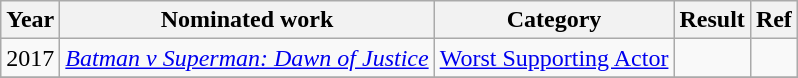<table class="wikitable">
<tr>
<th>Year</th>
<th>Nominated work</th>
<th>Category</th>
<th>Result</th>
<th>Ref</th>
</tr>
<tr>
<td>2017</td>
<td><em><a href='#'>Batman v Superman: Dawn of Justice</a></em></td>
<td><a href='#'>Worst Supporting Actor</a></td>
<td></td>
<td></td>
</tr>
<tr>
</tr>
</table>
